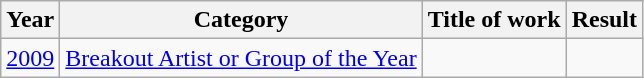<table class="wikitable plainrowheaders sortable">
<tr>
<th scope="col">Year</th>
<th scope="col">Category</th>
<th scope="col">Title of work</th>
<th scope="col">Result</th>
</tr>
<tr>
<td><a href='#'>2009</a></td>
<td><a href='#'>Breakout Artist or Group of the Year</a></td>
<td></td>
<td></td>
</tr>
</table>
